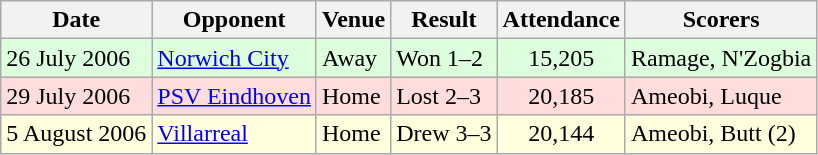<table class="wikitable">
<tr>
<th>Date</th>
<th>Opponent</th>
<th>Venue</th>
<th>Result</th>
<th>Attendance</th>
<th>Scorers</th>
</tr>
<tr style="background:#dfd;">
<td>26 July 2006</td>
<td><a href='#'>Norwich City</a></td>
<td>Away</td>
<td>Won 1–2</td>
<td style="text-align:center;">15,205</td>
<td>Ramage, N'Zogbia</td>
</tr>
<tr style="background:#fdd;">
<td>29 July 2006</td>
<td><a href='#'>PSV Eindhoven</a></td>
<td>Home</td>
<td>Lost 2–3</td>
<td style="text-align:center;">20,185</td>
<td>Ameobi, Luque</td>
</tr>
<tr style="background:#ffd;">
<td>5 August 2006</td>
<td><a href='#'>Villarreal</a></td>
<td>Home</td>
<td>Drew 3–3</td>
<td style="text-align:center;">20,144</td>
<td>Ameobi, Butt (2)</td>
</tr>
</table>
